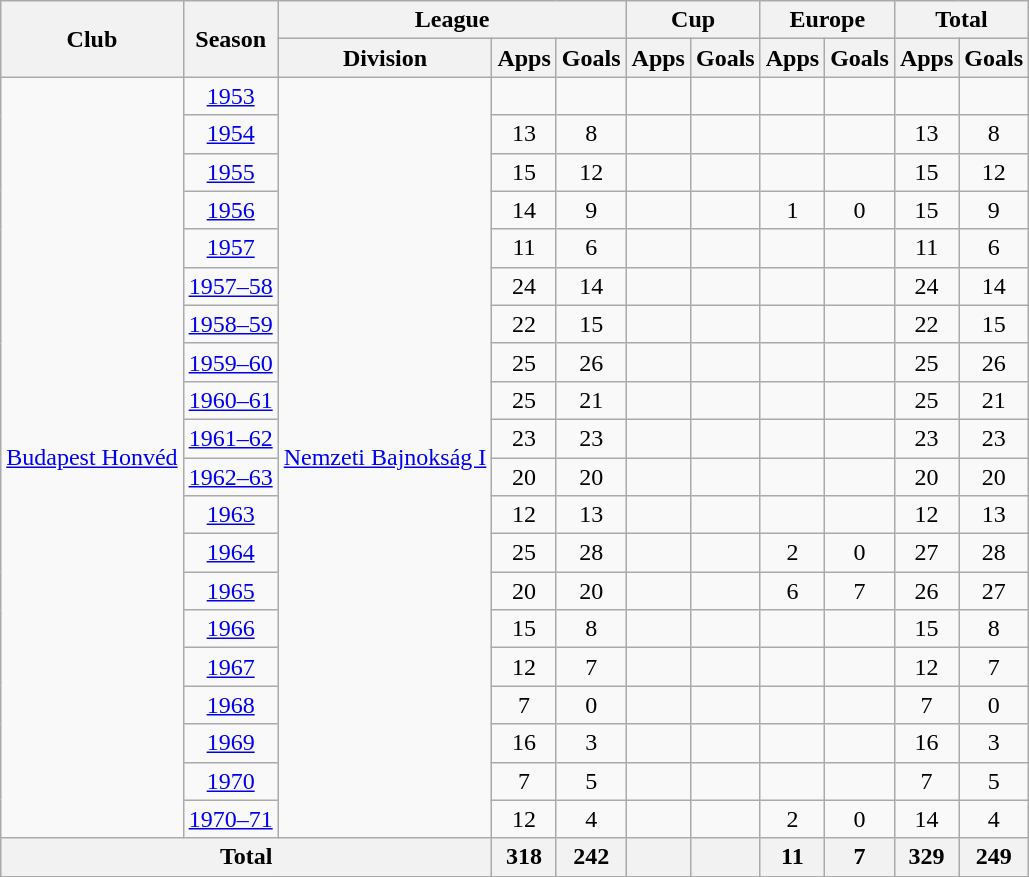<table class=wikitable style=text-align:center>
<tr>
<th rowspan=2>Club</th>
<th rowspan=2>Season</th>
<th colspan=3>League</th>
<th colspan=2>Cup</th>
<th colspan=2>Europe</th>
<th colspan=2>Total</th>
</tr>
<tr>
<th>Division</th>
<th>Apps</th>
<th>Goals</th>
<th>Apps</th>
<th>Goals</th>
<th>Apps</th>
<th>Goals</th>
<th>Apps</th>
<th>Goals</th>
</tr>
<tr>
<td rowspan=20><a href='#'>Budapest Honvéd</a></td>
<td><a href='#'>1953</a></td>
<td rowspan=20><a href='#'>Nemzeti Bajnokság I</a></td>
<td></td>
<td></td>
<td></td>
<td></td>
<td></td>
<td></td>
<td></td>
<td></td>
</tr>
<tr>
<td><a href='#'>1954</a></td>
<td>13</td>
<td>8</td>
<td></td>
<td></td>
<td></td>
<td></td>
<td>13</td>
<td>8</td>
</tr>
<tr>
<td><a href='#'>1955</a></td>
<td>15</td>
<td>12</td>
<td></td>
<td></td>
<td></td>
<td></td>
<td>15</td>
<td>12</td>
</tr>
<tr>
<td><a href='#'>1956</a></td>
<td>14</td>
<td>9</td>
<td></td>
<td></td>
<td>1</td>
<td>0</td>
<td>15</td>
<td>9</td>
</tr>
<tr>
<td><a href='#'>1957</a></td>
<td>11</td>
<td>6</td>
<td></td>
<td></td>
<td></td>
<td></td>
<td>11</td>
<td>6</td>
</tr>
<tr>
<td><a href='#'>1957–58</a></td>
<td>24</td>
<td>14</td>
<td></td>
<td></td>
<td></td>
<td></td>
<td>24</td>
<td>14</td>
</tr>
<tr>
<td><a href='#'>1958–59</a></td>
<td>22</td>
<td>15</td>
<td></td>
<td></td>
<td></td>
<td></td>
<td>22</td>
<td>15</td>
</tr>
<tr>
<td><a href='#'>1959–60</a></td>
<td>25</td>
<td>26</td>
<td></td>
<td></td>
<td></td>
<td></td>
<td>25</td>
<td>26</td>
</tr>
<tr>
<td><a href='#'>1960–61</a></td>
<td>25</td>
<td>21</td>
<td></td>
<td></td>
<td></td>
<td></td>
<td>25</td>
<td>21</td>
</tr>
<tr>
<td><a href='#'>1961–62</a></td>
<td>23</td>
<td>23</td>
<td></td>
<td></td>
<td></td>
<td></td>
<td>23</td>
<td>23</td>
</tr>
<tr>
<td><a href='#'>1962–63</a></td>
<td>20</td>
<td>20</td>
<td></td>
<td></td>
<td></td>
<td></td>
<td>20</td>
<td>20</td>
</tr>
<tr>
<td><a href='#'>1963</a></td>
<td>12</td>
<td>13</td>
<td></td>
<td></td>
<td></td>
<td></td>
<td>12</td>
<td>13</td>
</tr>
<tr>
<td><a href='#'>1964</a></td>
<td>25</td>
<td>28</td>
<td></td>
<td></td>
<td>2</td>
<td>0</td>
<td>27</td>
<td>28</td>
</tr>
<tr>
<td><a href='#'>1965</a></td>
<td>20</td>
<td>20</td>
<td></td>
<td></td>
<td>6</td>
<td>7</td>
<td>26</td>
<td>27</td>
</tr>
<tr>
<td><a href='#'>1966</a></td>
<td>15</td>
<td>8</td>
<td></td>
<td></td>
<td></td>
<td></td>
<td>15</td>
<td>8</td>
</tr>
<tr>
<td><a href='#'>1967</a></td>
<td>12</td>
<td>7</td>
<td></td>
<td></td>
<td></td>
<td></td>
<td>12</td>
<td>7</td>
</tr>
<tr>
<td><a href='#'>1968</a></td>
<td>7</td>
<td>0</td>
<td></td>
<td></td>
<td></td>
<td></td>
<td>7</td>
<td>0</td>
</tr>
<tr>
<td><a href='#'>1969</a></td>
<td>16</td>
<td>3</td>
<td></td>
<td></td>
<td></td>
<td></td>
<td>16</td>
<td>3</td>
</tr>
<tr>
<td><a href='#'>1970</a></td>
<td>7</td>
<td>5</td>
<td></td>
<td></td>
<td></td>
<td></td>
<td>7</td>
<td>5</td>
</tr>
<tr>
<td><a href='#'>1970–71</a></td>
<td>12</td>
<td>4</td>
<td></td>
<td></td>
<td>2</td>
<td>0</td>
<td>14</td>
<td>4</td>
</tr>
<tr>
<th colspan="3">Total</th>
<th>318</th>
<th>242</th>
<th></th>
<th></th>
<th>11</th>
<th>7</th>
<th>329</th>
<th>249</th>
</tr>
<tr>
</tr>
</table>
